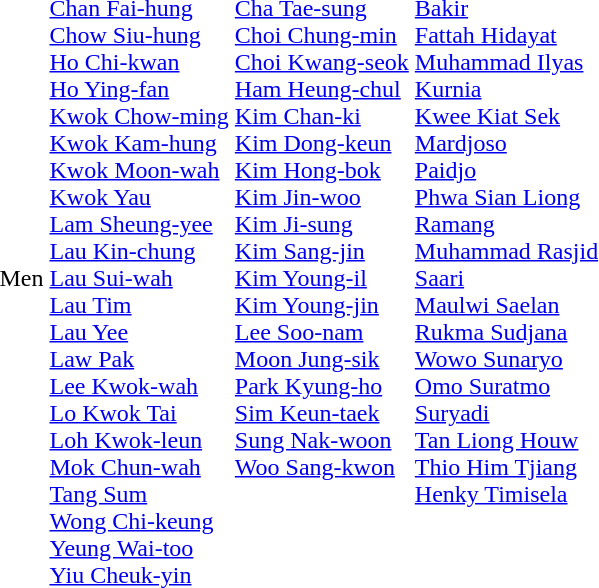<table>
<tr>
<td>Men<br></td>
<td><br><a href='#'>Chan Fai-hung</a><br><a href='#'>Chow Siu-hung</a><br><a href='#'>Ho Chi-kwan</a><br><a href='#'>Ho Ying-fan</a><br><a href='#'>Kwok Chow-ming</a><br><a href='#'>Kwok Kam-hung</a><br><a href='#'>Kwok Moon-wah</a><br><a href='#'>Kwok Yau</a><br><a href='#'>Lam Sheung-yee</a><br><a href='#'>Lau Kin-chung</a><br><a href='#'>Lau Sui-wah</a><br><a href='#'>Lau Tim</a><br><a href='#'>Lau Yee</a><br><a href='#'>Law Pak</a><br><a href='#'>Lee Kwok-wah</a><br><a href='#'>Lo Kwok Tai</a><br><a href='#'>Loh Kwok-leun</a><br><a href='#'>Mok Chun-wah</a><br><a href='#'>Tang Sum</a><br><a href='#'>Wong Chi-keung</a><br><a href='#'>Yeung Wai-too</a><br><a href='#'>Yiu Cheuk-yin</a></td>
<td valign=top><br><a href='#'>Cha Tae-sung</a><br><a href='#'>Choi Chung-min</a><br><a href='#'>Choi Kwang-seok</a><br><a href='#'>Ham Heung-chul</a><br><a href='#'>Kim Chan-ki</a><br><a href='#'>Kim Dong-keun</a><br><a href='#'>Kim Hong-bok</a><br><a href='#'>Kim Jin-woo</a><br><a href='#'>Kim Ji-sung</a><br><a href='#'>Kim Sang-jin</a><br><a href='#'>Kim Young-il</a><br><a href='#'>Kim Young-jin</a><br><a href='#'>Lee Soo-nam</a><br><a href='#'>Moon Jung-sik</a><br><a href='#'>Park Kyung-ho</a><br><a href='#'>Sim Keun-taek</a><br><a href='#'>Sung Nak-woon</a><br><a href='#'>Woo Sang-kwon</a></td>
<td valign=top><br><a href='#'>Bakir</a><br><a href='#'>Fattah Hidayat</a><br><a href='#'>Muhammad Ilyas</a><br><a href='#'>Kurnia</a><br><a href='#'>Kwee Kiat Sek</a><br><a href='#'>Mardjoso</a><br><a href='#'>Paidjo</a><br><a href='#'>Phwa Sian Liong</a><br><a href='#'>Ramang</a><br><a href='#'>Muhammad Rasjid</a><br><a href='#'>Saari</a><br><a href='#'>Maulwi Saelan</a><br><a href='#'>Rukma Sudjana</a><br><a href='#'>Wowo Sunaryo</a><br><a href='#'>Omo Suratmo</a><br><a href='#'>Suryadi</a><br><a href='#'>Tan Liong Houw</a><br><a href='#'>Thio Him Tjiang</a><br><a href='#'>Henky Timisela</a></td>
</tr>
</table>
